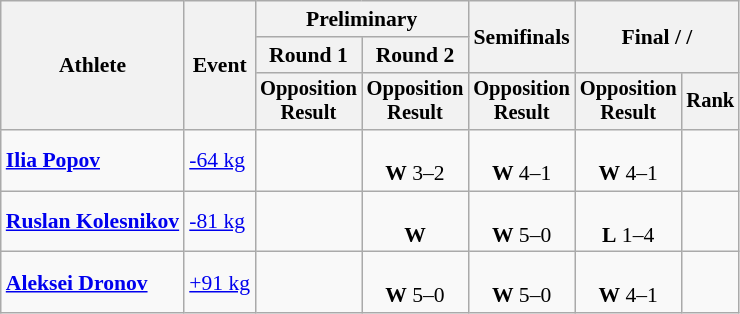<table class="wikitable" style="text-align:center;font-size:90%">
<tr>
<th rowspan=3>Athlete</th>
<th rowspan=3>Event</th>
<th colspan=2>Preliminary</th>
<th rowspan=2>Semifinals</th>
<th colspan=2 rowspan=2>Final /  / </th>
</tr>
<tr>
<th>Round 1</th>
<th>Round 2</th>
</tr>
<tr style="font-size:95%">
<th>Opposition<br>Result</th>
<th>Opposition<br>Result</th>
<th>Opposition<br>Result</th>
<th>Opposition<br>Result</th>
<th>Rank</th>
</tr>
<tr>
<td align=left><strong><a href='#'>Ilia Popov</a></strong></td>
<td align=left><a href='#'>-64 kg</a></td>
<td></td>
<td><br><strong>W</strong> 3–2</td>
<td><br><strong>W</strong> 4–1</td>
<td><br><strong>W</strong> 4–1</td>
<td></td>
</tr>
<tr>
<td align=left><strong><a href='#'>Ruslan Kolesnikov</a></strong></td>
<td align=left><a href='#'>-81 kg</a></td>
<td></td>
<td><br><strong>W</strong> </td>
<td><br><strong>W</strong> 5–0</td>
<td><br><strong>L</strong> 1–4</td>
<td></td>
</tr>
<tr>
<td align=left><strong><a href='#'>Aleksei Dronov</a></strong></td>
<td align=left><a href='#'>+91 kg</a></td>
<td></td>
<td><br><strong>W</strong> 5–0</td>
<td><br><strong>W</strong> 5–0</td>
<td><br><strong>W</strong> 4–1</td>
<td></td>
</tr>
</table>
